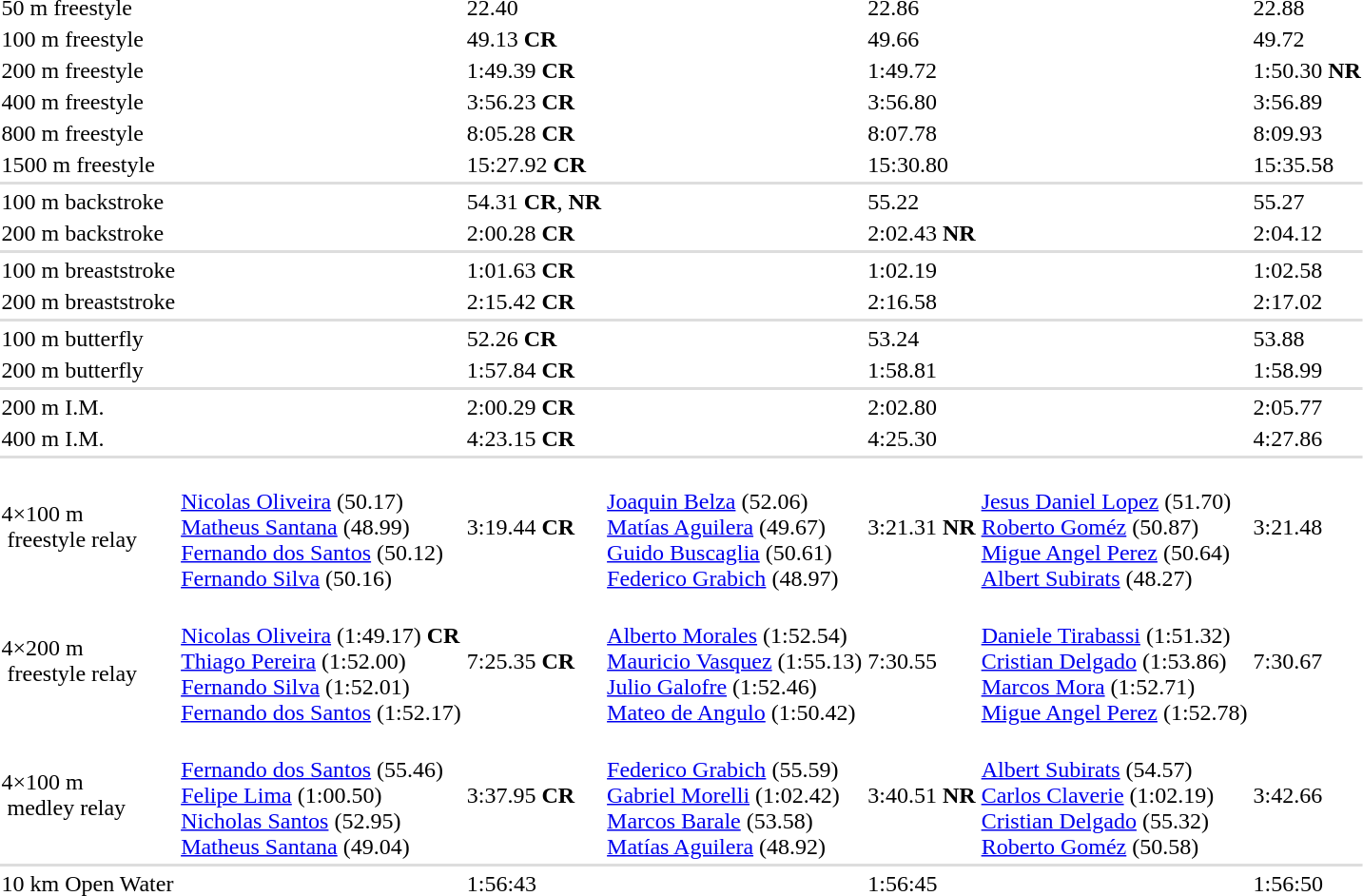<table>
<tr>
<td>50 m freestyle <br></td>
<td></td>
<td>22.40</td>
<td></td>
<td>22.86</td>
<td></td>
<td>22.88</td>
</tr>
<tr>
<td>100 m freestyle <br></td>
<td></td>
<td>49.13 <strong>CR</strong></td>
<td></td>
<td>49.66</td>
<td></td>
<td>49.72</td>
</tr>
<tr>
<td>200 m freestyle <br></td>
<td></td>
<td>1:49.39 <strong>CR</strong></td>
<td></td>
<td>1:49.72</td>
<td></td>
<td>1:50.30 <strong>NR</strong></td>
</tr>
<tr>
<td>400 m freestyle <br></td>
<td></td>
<td>3:56.23 <strong>CR</strong></td>
<td></td>
<td>3:56.80</td>
<td></td>
<td>3:56.89</td>
</tr>
<tr>
<td>800 m freestyle <br></td>
<td></td>
<td>8:05.28 <strong>CR</strong></td>
<td></td>
<td>8:07.78</td>
<td></td>
<td>8:09.93</td>
</tr>
<tr>
<td>1500 m freestyle <br></td>
<td></td>
<td>15:27.92 <strong>CR</strong></td>
<td></td>
<td>15:30.80</td>
<td></td>
<td>15:35.58</td>
</tr>
<tr bgcolor=#DDDDDD>
<td colspan=7></td>
</tr>
<tr>
<td>100 m backstroke <br></td>
<td></td>
<td>54.31 <strong>CR</strong>, <strong>NR</strong></td>
<td></td>
<td>55.22</td>
<td></td>
<td>55.27</td>
</tr>
<tr>
<td>200 m backstroke <br></td>
<td></td>
<td>2:00.28 <strong>CR</strong></td>
<td></td>
<td>2:02.43 <strong>NR</strong></td>
<td></td>
<td>2:04.12</td>
</tr>
<tr bgcolor=#DDDDDD>
<td colspan=7></td>
</tr>
<tr>
<td>100 m breaststroke <br></td>
<td></td>
<td>1:01.63 <strong>CR</strong></td>
<td></td>
<td>1:02.19</td>
<td></td>
<td>1:02.58</td>
</tr>
<tr>
<td>200 m breaststroke <br></td>
<td></td>
<td>2:15.42 <strong>CR</strong></td>
<td></td>
<td>2:16.58</td>
<td></td>
<td>2:17.02</td>
</tr>
<tr bgcolor=#DDDDDD>
<td colspan=7></td>
</tr>
<tr>
<td>100 m butterfly <br></td>
<td></td>
<td>52.26 <strong>CR</strong></td>
<td></td>
<td>53.24</td>
<td></td>
<td>53.88</td>
</tr>
<tr>
<td>200 m butterfly <br></td>
<td></td>
<td>1:57.84 <strong>CR</strong></td>
<td></td>
<td>1:58.81</td>
<td></td>
<td>1:58.99</td>
</tr>
<tr bgcolor=#DDDDDD>
<td colspan=7></td>
</tr>
<tr>
<td>200 m I.M. <br></td>
<td></td>
<td>2:00.29 <strong>CR</strong></td>
<td></td>
<td>2:02.80</td>
<td></td>
<td>2:05.77</td>
</tr>
<tr>
<td>400 m I.M. <br></td>
<td></td>
<td>4:23.15 <strong>CR</strong></td>
<td></td>
<td>4:25.30</td>
<td></td>
<td>4:27.86</td>
</tr>
<tr bgcolor=#DDDDDD>
<td colspan=7></td>
</tr>
<tr>
<td>4×100 m <br> freestyle relay <br></td>
<td><strong></strong><br><a href='#'>Nicolas Oliveira</a> (50.17) <br><a href='#'>Matheus Santana</a> (48.99)<br><a href='#'>Fernando dos Santos</a> (50.12)<br><a href='#'>Fernando Silva</a> (50.16)</td>
<td>3:19.44 <strong>CR</strong><br></td>
<td><strong></strong><br><a href='#'>Joaquin Belza</a> (52.06)<br><a href='#'>Matías Aguilera</a> (49.67)<br><a href='#'>Guido Buscaglia</a> (50.61)<br><a href='#'>Federico Grabich</a> (48.97)</td>
<td>3:21.31 <strong>NR</strong><br></td>
<td><strong></strong><br><a href='#'>Jesus Daniel Lopez</a> (51.70)<br><a href='#'>Roberto Goméz</a> (50.87)<br><a href='#'>Migue Angel Perez</a> (50.64)<br><a href='#'>Albert Subirats</a> (48.27)</td>
<td>3:21.48<br></td>
</tr>
<tr>
<td>4×200 m <br> freestyle relay <br></td>
<td><strong></strong><br><a href='#'>Nicolas Oliveira</a> (1:49.17) <strong>CR</strong><br><a href='#'>Thiago Pereira</a> (1:52.00)<br><a href='#'>Fernando Silva</a> (1:52.01)<br><a href='#'>Fernando dos Santos</a> (1:52.17)</td>
<td>7:25.35 <strong>CR</strong><br></td>
<td><strong></strong><br><a href='#'>Alberto Morales</a> (1:52.54)<br><a href='#'>Mauricio Vasquez</a> (1:55.13)<br><a href='#'>Julio Galofre</a> (1:52.46)<br><a href='#'>Mateo de Angulo</a> (1:50.42)</td>
<td>7:30.55<br></td>
<td><strong></strong><br><a href='#'>Daniele Tirabassi</a> (1:51.32)<br><a href='#'>Cristian Delgado</a> (1:53.86)<br><a href='#'>Marcos Mora</a> (1:52.71)<br><a href='#'>Migue Angel Perez</a> (1:52.78)</td>
<td>7:30.67<br></td>
</tr>
<tr>
<td>4×100 m <br> medley relay <br></td>
<td><strong></strong><br><a href='#'>Fernando dos Santos</a> (55.46) <br><a href='#'>Felipe Lima</a> (1:00.50)<br><a href='#'>Nicholas Santos</a> (52.95)<br><a href='#'>Matheus Santana</a> (49.04)</td>
<td>3:37.95 <strong>CR</strong><br></td>
<td><strong></strong><br><a href='#'>Federico Grabich</a> (55.59)<br><a href='#'>Gabriel Morelli</a> (1:02.42)<br><a href='#'>Marcos Barale</a> (53.58)<br><a href='#'>Matías Aguilera</a> (48.92)</td>
<td>3:40.51 <strong>NR</strong><br></td>
<td><strong></strong><br><a href='#'>Albert Subirats</a> (54.57)<br><a href='#'>Carlos Claverie</a> (1:02.19)<br><a href='#'>Cristian Delgado</a> (55.32)<br><a href='#'>Roberto Goméz</a> (50.58)</td>
<td>3:42.66<br></td>
</tr>
<tr bgcolor=#DDDDDD>
<td colspan=7></td>
</tr>
<tr>
<td>10 km Open Water<br></td>
<td></td>
<td>1:56:43</td>
<td></td>
<td>1:56:45</td>
<td></td>
<td>1:56:50</td>
</tr>
</table>
